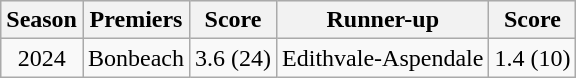<table class="wikitable" style="text-align:center;">
<tr style="background:#efefef;">
<th>Season</th>
<th>Premiers</th>
<th>Score</th>
<th>Runner-up</th>
<th>Score</th>
</tr>
<tr>
<td>2024</td>
<td>Bonbeach</td>
<td>3.6 (24)</td>
<td>Edithvale-Aspendale</td>
<td>1.4 (10)</td>
</tr>
</table>
